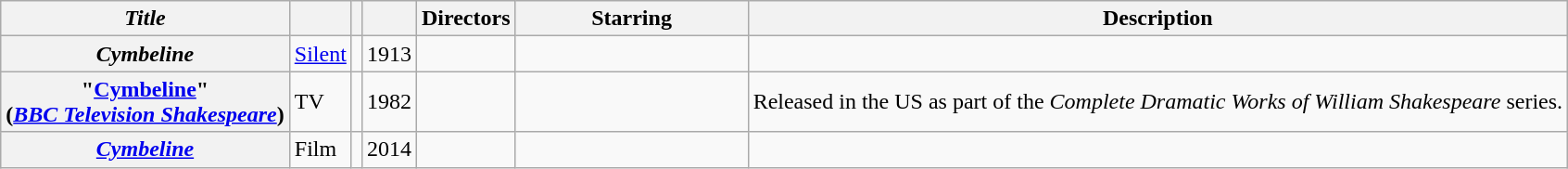<table class="wikitable sortable">
<tr>
<th scope="col"><em>Title</em></th>
<th scope="col"></th>
<th scope="col"></th>
<th scope="col"></th>
<th scope="col" class="unsortable">Directors</th>
<th scope="col" class="unsortable" style="min-width: 10em">Starring</th>
<th scope="col" class="unsortable" style="min-width: 15em">Description</th>
</tr>
<tr>
<th scope="row" style="white-space: nowrap"><em>Cymbeline</em></th>
<td><a href='#'>Silent</a></td>
<td></td>
<td>1913</td>
<td></td>
<td></td>
<td></td>
</tr>
<tr>
<th scope="row" style="white-space: nowrap">"<a href='#'>Cymbeline</a>"<br>(<em><a href='#'>BBC Television Shakespeare</a></em>)</th>
<td>TV</td>
<td></td>
<td>1982</td>
<td></td>
<td></td>
<td>Released in the US as part of the <em>Complete Dramatic Works of William Shakespeare</em> series.</td>
</tr>
<tr>
<th scope="row" style="white-space: nowrap"><em><a href='#'>Cymbeline</a></em></th>
<td>Film</td>
<td></td>
<td>2014</td>
<td></td>
<td></td>
<td></td>
</tr>
</table>
